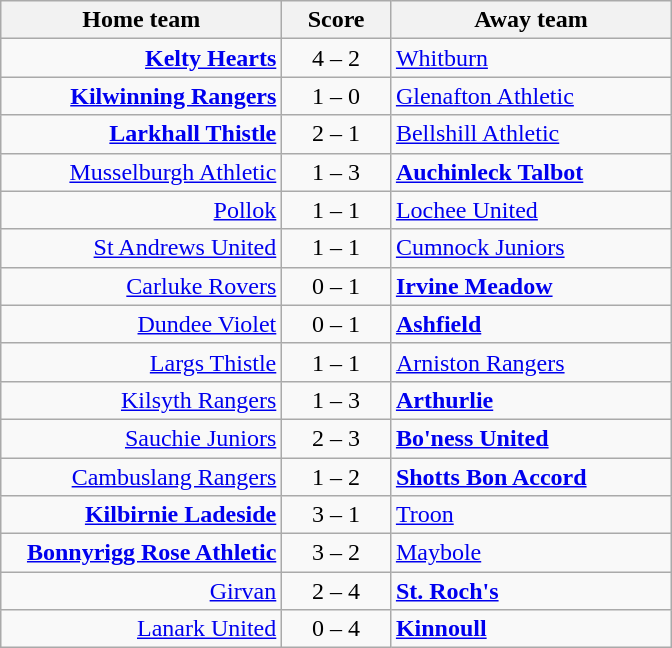<table class="wikitable">
<tr>
<th align="right" width="180">Home team</th>
<th align="center" width="65"> Score </th>
<th align="left" width="180">Away team</th>
</tr>
<tr>
<td style="text-align: right;"><strong><a href='#'>Kelty Hearts</a></strong></td>
<td style="text-align: center;">4 – 2</td>
<td style="text-align: left;"><a href='#'>Whitburn</a></td>
</tr>
<tr>
<td style="text-align: right;"><strong><a href='#'>Kilwinning Rangers</a></strong></td>
<td style="text-align: center;">1 – 0</td>
<td style="text-align: left;"><a href='#'>Glenafton Athletic</a></td>
</tr>
<tr>
<td style="text-align: right;"><strong><a href='#'>Larkhall Thistle</a></strong></td>
<td style="text-align: center;">2 – 1</td>
<td style="text-align: left;"><a href='#'>Bellshill Athletic</a></td>
</tr>
<tr>
<td style="text-align: right;"><a href='#'>Musselburgh Athletic</a></td>
<td style="text-align: center;">1 – 3</td>
<td style="text-align: left;"><strong><a href='#'>Auchinleck Talbot</a></strong></td>
</tr>
<tr>
<td style="text-align: right;"><a href='#'>Pollok</a></td>
<td style="text-align: center;">1 – 1</td>
<td style="text-align: left;"><a href='#'>Lochee United</a></td>
</tr>
<tr>
<td style="text-align: right;"><a href='#'>St Andrews United</a></td>
<td style="text-align: center;">1 – 1</td>
<td style="text-align: left;"><a href='#'>Cumnock Juniors</a></td>
</tr>
<tr>
<td style="text-align: right;"><a href='#'>Carluke Rovers</a></td>
<td style="text-align: center;">0 – 1</td>
<td style="text-align: left;"><strong><a href='#'>Irvine Meadow</a></strong></td>
</tr>
<tr>
<td style="text-align: right;"><a href='#'>Dundee Violet</a></td>
<td style="text-align: center;">0 – 1</td>
<td style="text-align: left;"><strong><a href='#'>Ashfield</a></strong></td>
</tr>
<tr>
<td style="text-align: right;"><a href='#'>Largs Thistle</a></td>
<td style="text-align: center;">1 – 1</td>
<td style="text-align: left;"><a href='#'>Arniston Rangers</a></td>
</tr>
<tr>
<td style="text-align: right;"><a href='#'>Kilsyth Rangers</a></td>
<td style="text-align: center;">1 – 3</td>
<td style="text-align: left;"><strong><a href='#'>Arthurlie</a></strong></td>
</tr>
<tr>
<td style="text-align: right;"><a href='#'>Sauchie Juniors</a></td>
<td style="text-align: center;">2 – 3</td>
<td style="text-align: left;"><strong><a href='#'>Bo'ness United</a></strong></td>
</tr>
<tr>
<td style="text-align: right;"><a href='#'>Cambuslang Rangers</a></td>
<td style="text-align: center;">1 – 2</td>
<td style="text-align: left;"><strong><a href='#'>Shotts Bon Accord</a></strong></td>
</tr>
<tr>
<td style="text-align: right;"><strong><a href='#'>Kilbirnie Ladeside</a></strong></td>
<td style="text-align: center;">3 – 1</td>
<td style="text-align: left;"><a href='#'>Troon</a></td>
</tr>
<tr>
<td style="text-align: right;"><strong><a href='#'>Bonnyrigg Rose Athletic</a></strong></td>
<td style="text-align: center;">3 – 2</td>
<td style="text-align: left;"><a href='#'>Maybole</a></td>
</tr>
<tr>
<td style="text-align: right;"><a href='#'>Girvan</a></td>
<td style="text-align: center;">2 – 4</td>
<td style="text-align: left;"><strong><a href='#'>St. Roch's</a></strong></td>
</tr>
<tr>
<td style="text-align: right;"><a href='#'>Lanark United</a></td>
<td style="text-align: center;">0 – 4</td>
<td style="text-align: left;"><strong><a href='#'>Kinnoull</a></strong></td>
</tr>
</table>
